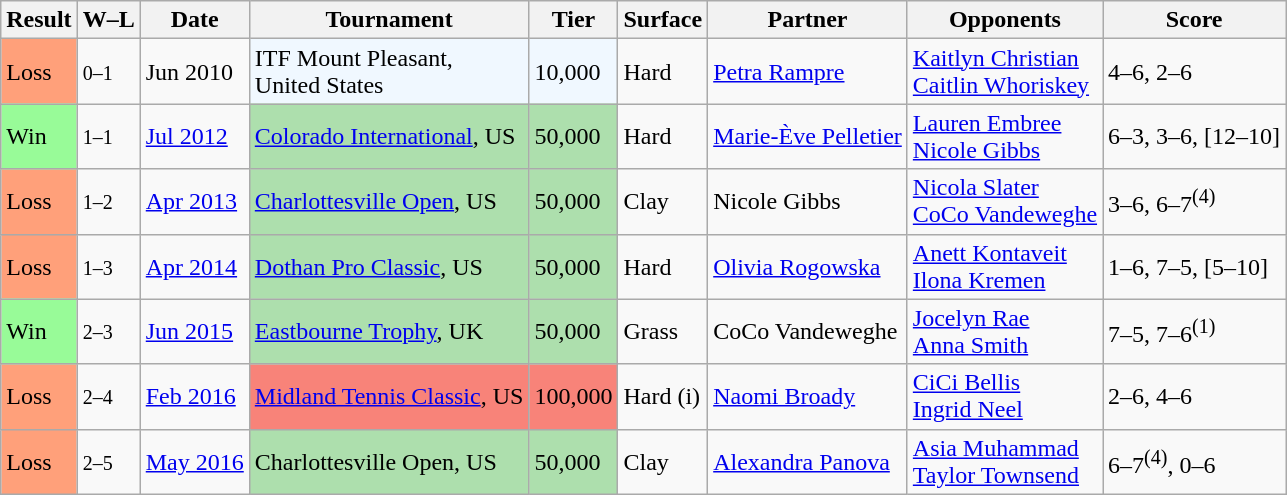<table class="sortable wikitable">
<tr>
<th>Result</th>
<th class="unsortable">W–L</th>
<th>Date</th>
<th>Tournament</th>
<th>Tier</th>
<th>Surface</th>
<th>Partner</th>
<th>Opponents</th>
<th class="unsortable">Score</th>
</tr>
<tr>
<td bgcolor="FFA07A">Loss</td>
<td><small>0–1</small></td>
<td>Jun 2010</td>
<td style="background:#f0f8ff;">ITF Mount Pleasant, <br> United States</td>
<td style="background:#f0f8ff;">10,000</td>
<td>Hard</td>
<td> <a href='#'>Petra Rampre</a></td>
<td> <a href='#'>Kaitlyn Christian</a> <br>  <a href='#'>Caitlin Whoriskey</a></td>
<td>4–6, 2–6</td>
</tr>
<tr>
<td bgcolor=98FB98>Win</td>
<td><small>1–1</small></td>
<td><a href='#'>Jul 2012</a></td>
<td style="background:#addfad;"><a href='#'>Colorado International</a>, US</td>
<td style="background:#addfad;">50,000</td>
<td>Hard</td>
<td> <a href='#'>Marie-Ève Pelletier</a></td>
<td> <a href='#'>Lauren Embree</a> <br>  <a href='#'>Nicole Gibbs</a></td>
<td>6–3, 3–6, [12–10]</td>
</tr>
<tr>
<td bgcolor="FFA07A">Loss</td>
<td><small>1–2</small></td>
<td><a href='#'>Apr 2013</a></td>
<td style="background:#addfad;"><a href='#'>Charlottesville Open</a>, US</td>
<td style="background:#addfad;">50,000</td>
<td>Clay</td>
<td> Nicole Gibbs</td>
<td> <a href='#'>Nicola Slater</a> <br>  <a href='#'>CoCo Vandeweghe</a></td>
<td>3–6, 6–7<sup>(4)</sup></td>
</tr>
<tr>
<td bgcolor="FFA07A">Loss</td>
<td><small>1–3</small></td>
<td><a href='#'>Apr 2014</a></td>
<td style="background:#addfad;"><a href='#'>Dothan Pro Classic</a>, US</td>
<td style="background:#addfad;">50,000</td>
<td>Hard</td>
<td> <a href='#'>Olivia Rogowska</a></td>
<td> <a href='#'>Anett Kontaveit</a> <br>  <a href='#'>Ilona Kremen</a></td>
<td>1–6, 7–5, [5–10]</td>
</tr>
<tr>
<td bgcolor=98FB98>Win</td>
<td><small>2–3</small></td>
<td><a href='#'>Jun 2015</a></td>
<td style=background:#addfad><a href='#'>Eastbourne Trophy</a>, UK</td>
<td style=background:#addfad>50,000</td>
<td>Grass</td>
<td> CoCo Vandeweghe</td>
<td> <a href='#'>Jocelyn Rae</a> <br>  <a href='#'>Anna Smith</a></td>
<td>7–5, 7–6<sup>(1)</sup></td>
</tr>
<tr>
<td bgcolor="FFA07A">Loss</td>
<td><small>2–4</small></td>
<td><a href='#'>Feb 2016</a></td>
<td style="background:#f88379;"><a href='#'>Midland Tennis Classic</a>, US</td>
<td style="background:#f88379;">100,000</td>
<td>Hard (i)</td>
<td> <a href='#'>Naomi Broady</a></td>
<td> <a href='#'>CiCi Bellis</a> <br>  <a href='#'>Ingrid Neel</a></td>
<td>2–6, 4–6</td>
</tr>
<tr>
<td bgcolor="FFA07A">Loss</td>
<td><small>2–5</small></td>
<td><a href='#'>May 2016</a></td>
<td style="background:#addfad;">Charlottesville Open, US</td>
<td style="background:#addfad;">50,000</td>
<td>Clay</td>
<td> <a href='#'>Alexandra Panova</a></td>
<td> <a href='#'>Asia Muhammad</a> <br>  <a href='#'>Taylor Townsend</a></td>
<td>6–7<sup>(4)</sup>, 0–6</td>
</tr>
</table>
